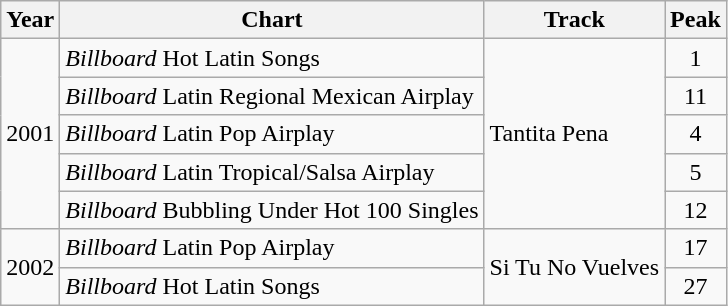<table class="wikitable">
<tr>
<th>Year</th>
<th>Chart</th>
<th>Track</th>
<th>Peak</th>
</tr>
<tr>
<td rowspan="5">2001</td>
<td><em>Billboard</em> Hot Latin Songs</td>
<td rowspan="5">Tantita Pena</td>
<td align="center">1</td>
</tr>
<tr>
<td><em>Billboard</em> Latin Regional Mexican Airplay</td>
<td align="center">11</td>
</tr>
<tr>
<td><em>Billboard</em> Latin Pop Airplay</td>
<td align="center">4</td>
</tr>
<tr>
<td><em>Billboard</em> Latin Tropical/Salsa Airplay</td>
<td align="center">5</td>
</tr>
<tr>
<td><em>Billboard</em> Bubbling Under Hot 100 Singles</td>
<td align="center">12</td>
</tr>
<tr>
<td rowspan="2">2002</td>
<td><em>Billboard</em> Latin Pop Airplay</td>
<td rowspan="2">Si Tu No Vuelves</td>
<td align="center">17</td>
</tr>
<tr>
<td><em>Billboard</em> Hot Latin Songs</td>
<td align="center">27</td>
</tr>
</table>
